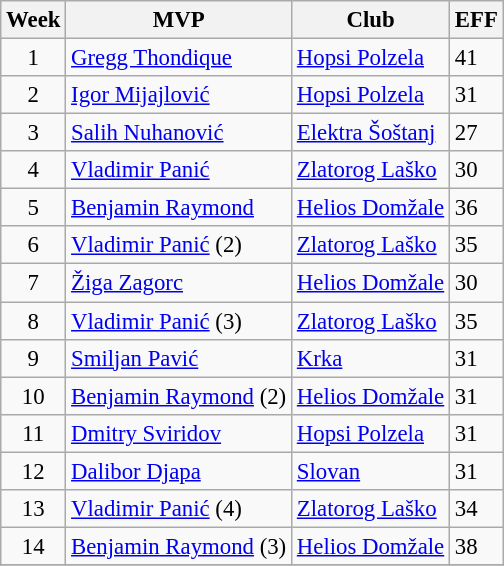<table class="wikitable sortable" style="font-size:95%;">
<tr>
<th>Week</th>
<th>MVP</th>
<th>Club</th>
<th>EFF</th>
</tr>
<tr>
<td style="text-align:center;">1</td>
<td> <a href='#'>Gregg Thondique</a></td>
<td><a href='#'>Hopsi Polzela</a></td>
<td>41</td>
</tr>
<tr>
<td style="text-align:center;">2</td>
<td> <a href='#'>Igor Mijajlović</a></td>
<td><a href='#'>Hopsi Polzela</a></td>
<td>31</td>
</tr>
<tr>
<td style="text-align:center;">3</td>
<td> <a href='#'>Salih Nuhanović</a></td>
<td><a href='#'>Elektra Šoštanj</a></td>
<td>27</td>
</tr>
<tr>
<td style="text-align:center;">4</td>
<td> <a href='#'>Vladimir Panić</a></td>
<td><a href='#'>Zlatorog Laško</a></td>
<td>30</td>
</tr>
<tr>
<td style="text-align:center;">5</td>
<td> <a href='#'>Benjamin Raymond</a></td>
<td><a href='#'>Helios Domžale</a></td>
<td>36</td>
</tr>
<tr>
<td style="text-align:center;">6</td>
<td> <a href='#'>Vladimir Panić</a> (2)</td>
<td><a href='#'>Zlatorog Laško</a></td>
<td>35</td>
</tr>
<tr>
<td style="text-align:center;">7</td>
<td> <a href='#'>Žiga Zagorc</a></td>
<td><a href='#'>Helios Domžale</a></td>
<td>30</td>
</tr>
<tr>
<td style="text-align:center;">8</td>
<td> <a href='#'>Vladimir Panić</a> (3)</td>
<td><a href='#'>Zlatorog Laško</a></td>
<td>35</td>
</tr>
<tr>
<td style="text-align:center;">9</td>
<td> <a href='#'>Smiljan Pavić</a></td>
<td><a href='#'>Krka</a></td>
<td>31</td>
</tr>
<tr>
<td style="text-align:center;">10</td>
<td> <a href='#'>Benjamin Raymond</a> (2)</td>
<td><a href='#'>Helios Domžale</a></td>
<td>31</td>
</tr>
<tr>
<td style="text-align:center;">11</td>
<td> <a href='#'>Dmitry Sviridov</a></td>
<td><a href='#'>Hopsi Polzela</a></td>
<td>31</td>
</tr>
<tr>
<td style="text-align:center;">12</td>
<td> <a href='#'>Dalibor Djapa</a></td>
<td><a href='#'>Slovan</a></td>
<td>31</td>
</tr>
<tr>
<td style="text-align:center;">13</td>
<td> <a href='#'>Vladimir Panić</a> (4)</td>
<td><a href='#'>Zlatorog Laško</a></td>
<td>34</td>
</tr>
<tr>
<td style="text-align:center;">14</td>
<td> <a href='#'>Benjamin Raymond</a> (3)</td>
<td><a href='#'>Helios Domžale</a></td>
<td>38</td>
</tr>
<tr>
</tr>
</table>
